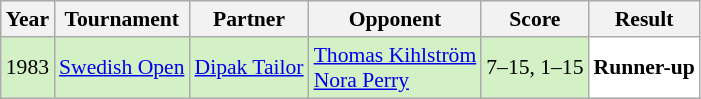<table class="sortable wikitable" style="font-size: 90%;">
<tr>
<th>Year</th>
<th>Tournament</th>
<th>Partner</th>
<th>Opponent</th>
<th>Score</th>
<th>Result</th>
</tr>
<tr style="background:#D4F1C5">
<td align="center">1983</td>
<td align="left"><a href='#'>Swedish Open</a></td>
<td align="left"> <a href='#'>Dipak Tailor</a></td>
<td align="left"> <a href='#'>Thomas Kihlström</a><br> <a href='#'>Nora Perry</a></td>
<td align="left">7–15, 1–15</td>
<td style="text-align:left; background:white"> <strong>Runner-up</strong></td>
</tr>
</table>
